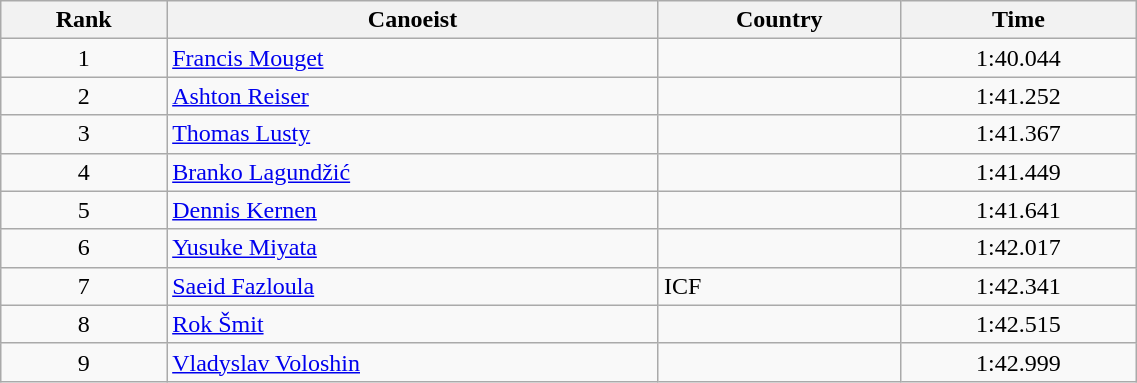<table class="wikitable" style="text-align:center;width: 60%">
<tr>
<th>Rank</th>
<th>Canoeist</th>
<th>Country</th>
<th>Time</th>
</tr>
<tr>
<td>1</td>
<td align="left"><a href='#'>Francis Mouget</a></td>
<td align="left"></td>
<td>1:40.044</td>
</tr>
<tr>
<td>2</td>
<td align="left"><a href='#'>Ashton Reiser</a></td>
<td align="left"></td>
<td>1:41.252</td>
</tr>
<tr>
<td>3</td>
<td align="left"><a href='#'>Thomas Lusty</a></td>
<td align="left"></td>
<td>1:41.367</td>
</tr>
<tr>
<td>4</td>
<td align="left"><a href='#'>Branko Lagundžić</a></td>
<td align="left"></td>
<td>1:41.449</td>
</tr>
<tr>
<td>5</td>
<td align="left"><a href='#'>Dennis Kernen</a></td>
<td align="left"></td>
<td>1:41.641</td>
</tr>
<tr>
<td>6</td>
<td align="left"><a href='#'>Yusuke Miyata</a></td>
<td align="left"></td>
<td>1:42.017</td>
</tr>
<tr>
<td>7</td>
<td align="left"><a href='#'>Saeid Fazloula</a></td>
<td align="left">ICF</td>
<td>1:42.341</td>
</tr>
<tr>
<td>8</td>
<td align="left"><a href='#'>Rok Šmit</a></td>
<td align="left"></td>
<td>1:42.515</td>
</tr>
<tr>
<td>9</td>
<td align="left"><a href='#'>Vladyslav Voloshin</a></td>
<td align="left"></td>
<td>1:42.999</td>
</tr>
</table>
